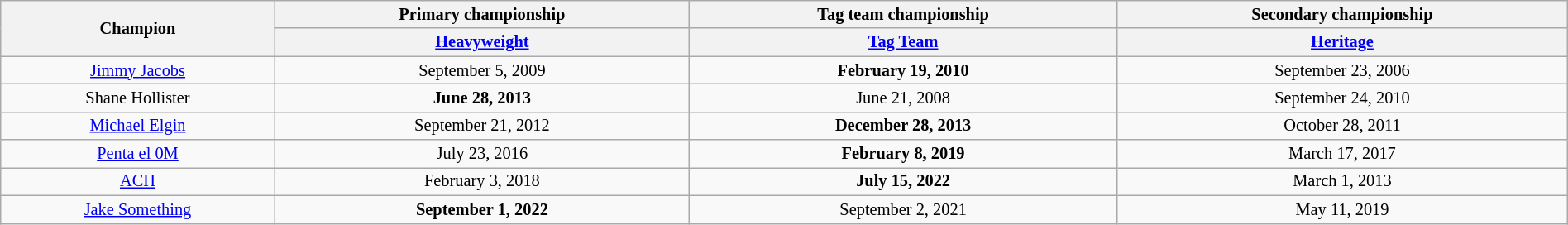<table class="wikitable" style="font-size:85%; text-align:center; width:100%;">
<tr>
<th rowspan=2>Champion</th>
<th>Primary championship</th>
<th>Tag team championship</th>
<th>Secondary championship</th>
</tr>
<tr>
<th><a href='#'>Heavyweight</a></th>
<th><a href='#'>Tag Team</a></th>
<th><a href='#'>Heritage</a></th>
</tr>
<tr>
<td><a href='#'>Jimmy Jacobs</a></td>
<td>September 5, 2009</td>
<td><strong>February 19, 2010</strong><br></td>
<td>September 23, 2006</td>
</tr>
<tr>
<td>Shane Hollister</td>
<td><strong>June 28, 2013</strong></td>
<td>June 21, 2008<br></td>
<td>September 24, 2010</td>
</tr>
<tr>
<td><a href='#'>Michael Elgin</a></td>
<td>September 21, 2012</td>
<td><strong>December 28, 2013</strong><br></td>
<td>October 28, 2011</td>
</tr>
<tr>
<td><a href='#'>Penta el 0M</a></td>
<td>July 23, 2016</td>
<td><strong>February 8, 2019</strong><br></td>
<td>March 17, 2017</td>
</tr>
<tr>
<td><a href='#'>ACH</a></td>
<td>February 3, 2018</td>
<td><strong>July 15, 2022</strong><br></td>
<td>March 1, 2013</td>
</tr>
<tr>
<td><a href='#'>Jake Something</a></td>
<td><strong>September 1, 2022</strong></td>
<td>September 2, 2021<br></td>
<td>May 11, 2019</td>
</tr>
</table>
